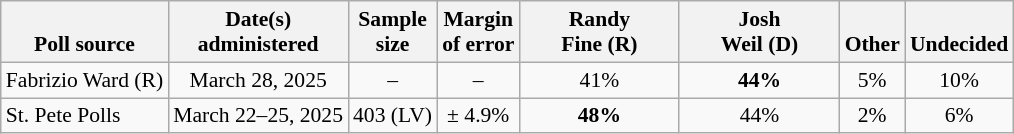<table class="wikitable" style="font-size:90%;text-align:center;">
<tr valign=bottom>
<th>Poll source</th>
<th>Date(s)<br>administered</th>
<th>Sample<br>size</th>
<th>Margin<br>of error</th>
<th style="width:100px;">Randy<br>Fine (R)</th>
<th style="width:100px;">Josh<br>Weil (D)</th>
<th>Other</th>
<th>Undecided</th>
</tr>
<tr>
<td>Fabrizio Ward (R)</td>
<td>March 28, 2025</td>
<td>–</td>
<td>–</td>
<td>41%</td>
<td><strong>44%</strong></td>
<td>5%</td>
<td>10%</td>
</tr>
<tr>
<td style="text-align:left;">St. Pete Polls</td>
<td>March 22–25, 2025</td>
<td>403 (LV)</td>
<td>± 4.9%</td>
<td><strong>48%</strong></td>
<td>44%</td>
<td>2%</td>
<td>6%</td>
</tr>
</table>
